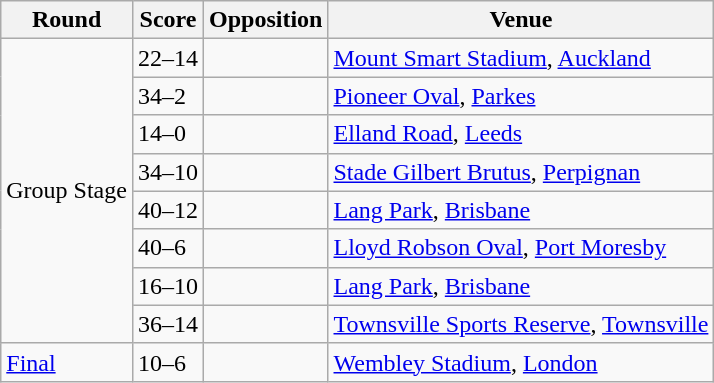<table class="wikitable">
<tr>
<th>Round</th>
<th>Score</th>
<th>Opposition</th>
<th>Venue</th>
</tr>
<tr>
<td rowspan="8">Group Stage</td>
<td>22–14</td>
<td></td>
<td><a href='#'>Mount Smart Stadium</a>, <a href='#'>Auckland</a></td>
</tr>
<tr>
<td>34–2</td>
<td></td>
<td><a href='#'>Pioneer Oval</a>, <a href='#'>Parkes</a></td>
</tr>
<tr>
<td>14–0</td>
<td></td>
<td><a href='#'>Elland Road</a>, <a href='#'>Leeds</a></td>
</tr>
<tr>
<td>34–10</td>
<td></td>
<td><a href='#'>Stade Gilbert Brutus</a>, <a href='#'>Perpignan</a></td>
</tr>
<tr>
<td>40–12</td>
<td></td>
<td><a href='#'>Lang Park</a>, <a href='#'>Brisbane</a></td>
</tr>
<tr>
<td>40–6</td>
<td></td>
<td><a href='#'>Lloyd Robson Oval</a>, <a href='#'>Port Moresby</a></td>
</tr>
<tr>
<td>16–10</td>
<td></td>
<td><a href='#'>Lang Park</a>, <a href='#'>Brisbane</a></td>
</tr>
<tr>
<td>36–14</td>
<td></td>
<td><a href='#'>Townsville Sports Reserve</a>, <a href='#'>Townsville</a></td>
</tr>
<tr>
<td><a href='#'>Final</a></td>
<td>10–6</td>
<td></td>
<td><a href='#'>Wembley Stadium</a>, <a href='#'>London</a></td>
</tr>
</table>
